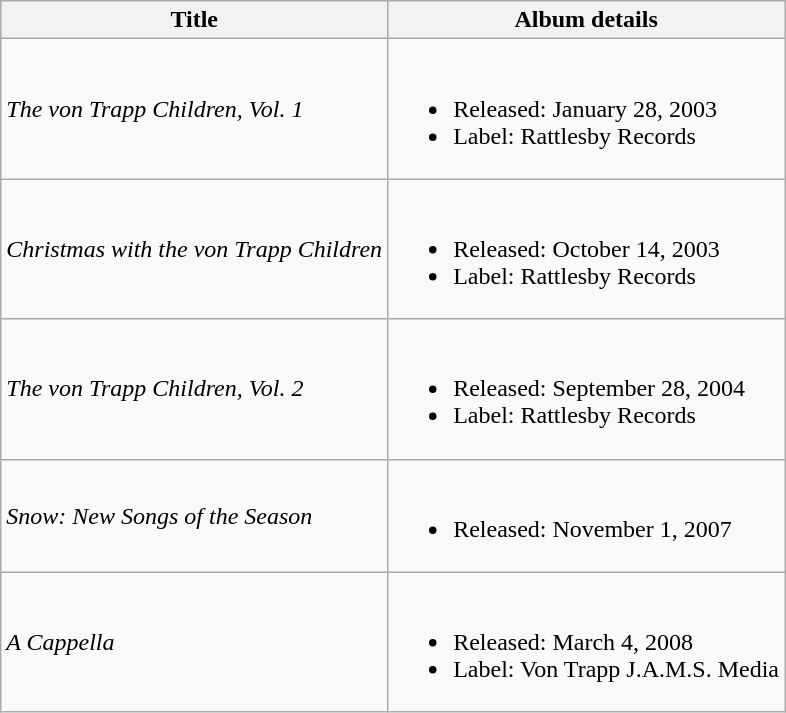<table class="wikitable">
<tr>
<th>Title</th>
<th>Album details</th>
</tr>
<tr>
<td><em>The von Trapp Children, Vol. 1</em></td>
<td><br><ul><li>Released: January 28, 2003</li><li>Label: Rattlesby Records</li></ul></td>
</tr>
<tr>
<td><em>Christmas with the von Trapp Children</em></td>
<td><br><ul><li>Released: October 14, 2003</li><li>Label: Rattlesby Records</li></ul></td>
</tr>
<tr>
<td><em>The von Trapp Children, Vol. 2</em></td>
<td><br><ul><li>Released: September 28, 2004</li><li>Label: Rattlesby Records</li></ul></td>
</tr>
<tr>
<td><em>Snow: New Songs of the Season</em></td>
<td><br><ul><li>Released: November 1, 2007</li></ul></td>
</tr>
<tr>
<td><em>A Cappella</em></td>
<td><br><ul><li>Released: March 4, 2008</li><li>Label: Von Trapp J.A.M.S. Media</li></ul></td>
</tr>
</table>
